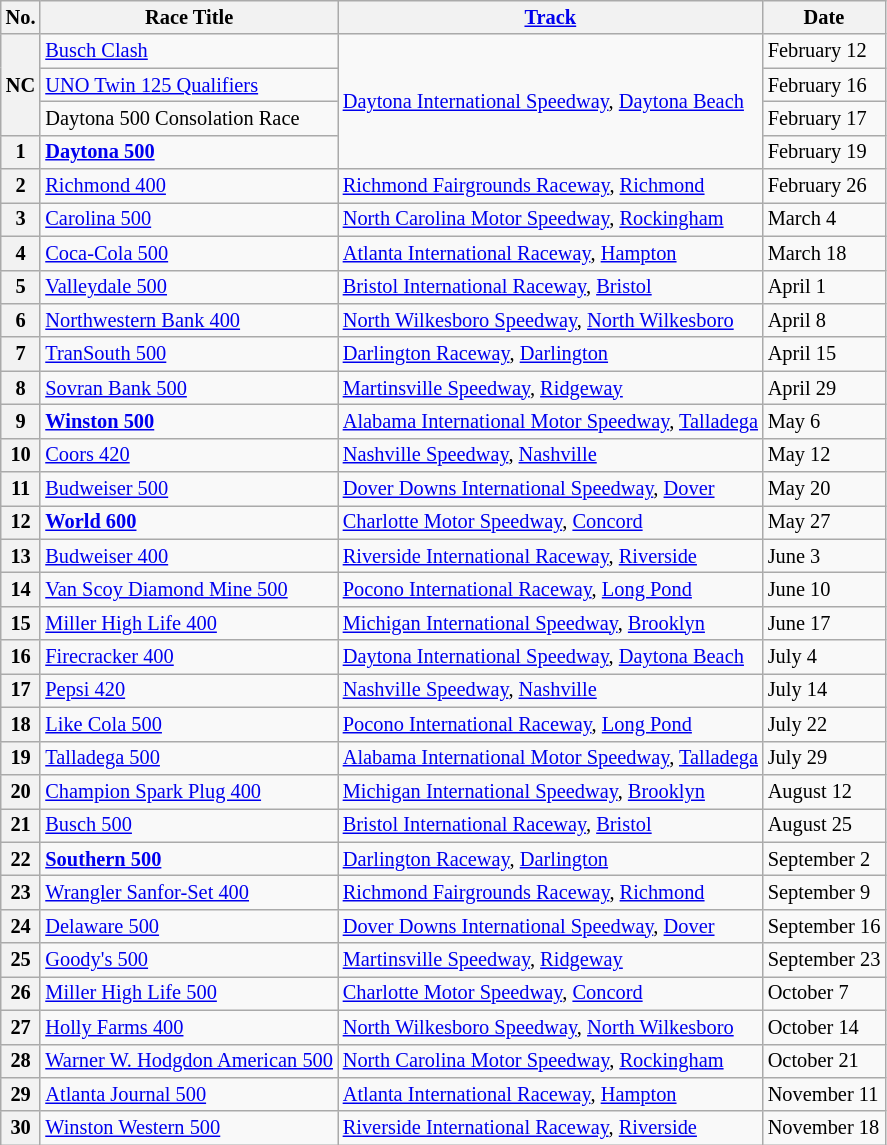<table class="wikitable" style="font-size:85%;">
<tr>
<th>No.</th>
<th>Race Title</th>
<th><a href='#'>Track</a></th>
<th>Date</th>
</tr>
<tr>
<th rowspan="3">NC</th>
<td><a href='#'>Busch Clash</a></td>
<td rowspan=4><a href='#'>Daytona International Speedway</a>, <a href='#'>Daytona Beach</a></td>
<td>February 12</td>
</tr>
<tr>
<td><a href='#'>UNO Twin 125 Qualifiers</a></td>
<td>February 16</td>
</tr>
<tr>
<td>Daytona 500 Consolation Race</td>
<td>February 17</td>
</tr>
<tr>
<th>1</th>
<td><strong><a href='#'>Daytona 500</a></strong></td>
<td>February 19</td>
</tr>
<tr>
<th>2</th>
<td><a href='#'>Richmond 400</a></td>
<td><a href='#'>Richmond Fairgrounds Raceway</a>, <a href='#'>Richmond</a></td>
<td>February 26</td>
</tr>
<tr>
<th>3</th>
<td><a href='#'>Carolina 500</a></td>
<td><a href='#'>North Carolina Motor Speedway</a>, <a href='#'>Rockingham</a></td>
<td>March 4</td>
</tr>
<tr>
<th>4</th>
<td><a href='#'>Coca-Cola 500</a></td>
<td><a href='#'>Atlanta International Raceway</a>, <a href='#'>Hampton</a></td>
<td>March 18</td>
</tr>
<tr>
<th>5</th>
<td><a href='#'>Valleydale 500</a></td>
<td><a href='#'>Bristol International Raceway</a>, <a href='#'>Bristol</a></td>
<td>April 1</td>
</tr>
<tr>
<th>6</th>
<td><a href='#'>Northwestern Bank 400</a></td>
<td><a href='#'>North Wilkesboro Speedway</a>, <a href='#'>North Wilkesboro</a></td>
<td>April 8</td>
</tr>
<tr>
<th>7</th>
<td><a href='#'>TranSouth 500</a></td>
<td><a href='#'>Darlington Raceway</a>, <a href='#'>Darlington</a></td>
<td>April 15</td>
</tr>
<tr>
<th>8</th>
<td><a href='#'>Sovran Bank 500</a></td>
<td><a href='#'>Martinsville Speedway</a>, <a href='#'>Ridgeway</a></td>
<td>April 29</td>
</tr>
<tr>
<th>9</th>
<td><strong><a href='#'>Winston 500</a></strong></td>
<td><a href='#'>Alabama International Motor Speedway</a>, <a href='#'>Talladega</a></td>
<td>May 6</td>
</tr>
<tr>
<th>10</th>
<td><a href='#'>Coors 420</a></td>
<td><a href='#'>Nashville Speedway</a>, <a href='#'>Nashville</a></td>
<td>May 12</td>
</tr>
<tr>
<th>11</th>
<td><a href='#'>Budweiser 500</a></td>
<td><a href='#'>Dover Downs International Speedway</a>, <a href='#'>Dover</a></td>
<td>May 20</td>
</tr>
<tr>
<th>12</th>
<td><strong><a href='#'>World 600</a></strong></td>
<td><a href='#'>Charlotte Motor Speedway</a>, <a href='#'>Concord</a></td>
<td>May 27</td>
</tr>
<tr>
<th>13</th>
<td><a href='#'>Budweiser 400</a></td>
<td><a href='#'>Riverside International Raceway</a>, <a href='#'>Riverside</a></td>
<td>June 3</td>
</tr>
<tr>
<th>14</th>
<td><a href='#'>Van Scoy Diamond Mine 500</a></td>
<td><a href='#'>Pocono International Raceway</a>, <a href='#'>Long Pond</a></td>
<td>June 10</td>
</tr>
<tr>
<th>15</th>
<td><a href='#'>Miller High Life 400</a></td>
<td><a href='#'>Michigan International Speedway</a>, <a href='#'>Brooklyn</a></td>
<td>June 17</td>
</tr>
<tr>
<th>16</th>
<td><a href='#'>Firecracker 400</a></td>
<td><a href='#'>Daytona International Speedway</a>, <a href='#'>Daytona Beach</a></td>
<td>July 4</td>
</tr>
<tr>
<th>17</th>
<td><a href='#'>Pepsi 420</a></td>
<td><a href='#'>Nashville Speedway</a>, <a href='#'>Nashville</a></td>
<td>July 14</td>
</tr>
<tr>
<th>18</th>
<td><a href='#'>Like Cola 500</a></td>
<td><a href='#'>Pocono International Raceway</a>, <a href='#'>Long Pond</a></td>
<td>July 22</td>
</tr>
<tr>
<th>19</th>
<td><a href='#'>Talladega 500</a></td>
<td><a href='#'>Alabama International Motor Speedway</a>, <a href='#'>Talladega</a></td>
<td>July 29</td>
</tr>
<tr>
<th>20</th>
<td><a href='#'>Champion Spark Plug 400</a></td>
<td><a href='#'>Michigan International Speedway</a>, <a href='#'>Brooklyn</a></td>
<td>August 12</td>
</tr>
<tr>
<th>21</th>
<td><a href='#'>Busch 500</a></td>
<td><a href='#'>Bristol International Raceway</a>, <a href='#'>Bristol</a></td>
<td>August 25</td>
</tr>
<tr>
<th>22</th>
<td><strong><a href='#'>Southern 500</a></strong></td>
<td><a href='#'>Darlington Raceway</a>, <a href='#'>Darlington</a></td>
<td>September 2</td>
</tr>
<tr>
<th>23</th>
<td><a href='#'>Wrangler Sanfor-Set 400</a></td>
<td><a href='#'>Richmond Fairgrounds Raceway</a>, <a href='#'>Richmond</a></td>
<td>September 9</td>
</tr>
<tr>
<th>24</th>
<td><a href='#'>Delaware 500</a></td>
<td><a href='#'>Dover Downs International Speedway</a>, <a href='#'>Dover</a></td>
<td>September 16</td>
</tr>
<tr>
<th>25</th>
<td><a href='#'>Goody's 500</a></td>
<td><a href='#'>Martinsville Speedway</a>, <a href='#'>Ridgeway</a></td>
<td>September 23</td>
</tr>
<tr>
<th>26</th>
<td><a href='#'>Miller High Life 500</a></td>
<td><a href='#'>Charlotte Motor Speedway</a>, <a href='#'>Concord</a></td>
<td>October 7</td>
</tr>
<tr>
<th>27</th>
<td><a href='#'>Holly Farms 400</a></td>
<td><a href='#'>North Wilkesboro Speedway</a>, <a href='#'>North Wilkesboro</a></td>
<td>October 14</td>
</tr>
<tr>
<th>28</th>
<td><a href='#'>Warner W. Hodgdon American 500</a></td>
<td><a href='#'>North Carolina Motor Speedway</a>, <a href='#'>Rockingham</a></td>
<td>October 21</td>
</tr>
<tr>
<th>29</th>
<td><a href='#'>Atlanta Journal 500</a></td>
<td><a href='#'>Atlanta International Raceway</a>, <a href='#'>Hampton</a></td>
<td>November 11</td>
</tr>
<tr>
<th>30</th>
<td><a href='#'>Winston Western 500</a></td>
<td><a href='#'>Riverside International Raceway</a>, <a href='#'>Riverside</a></td>
<td>November 18</td>
</tr>
</table>
